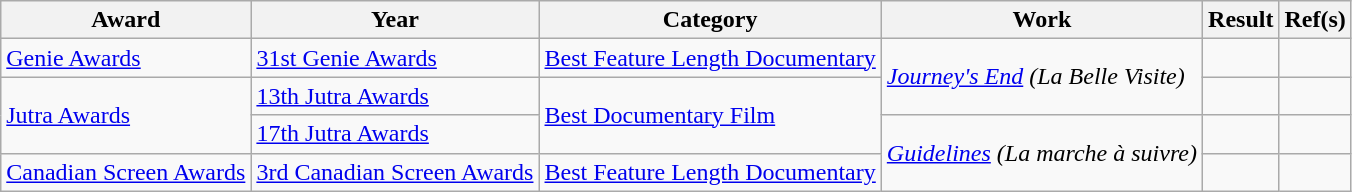<table class="wikitable plainrowheaders sortable">
<tr>
<th>Award</th>
<th>Year</th>
<th>Category</th>
<th>Work</th>
<th>Result</th>
<th>Ref(s)</th>
</tr>
<tr>
<td><a href='#'>Genie Awards</a></td>
<td><a href='#'>31st Genie Awards</a></td>
<td><a href='#'>Best Feature Length Documentary</a></td>
<td rowspan=2><em><a href='#'>Journey's End</a> (La Belle Visite)</em></td>
<td></td>
<td></td>
</tr>
<tr>
<td rowspan=2><a href='#'>Jutra Awards</a></td>
<td><a href='#'>13th Jutra Awards</a></td>
<td rowspan=2><a href='#'>Best Documentary Film</a></td>
<td></td>
<td></td>
</tr>
<tr>
<td><a href='#'>17th Jutra Awards</a></td>
<td rowspan=2><em><a href='#'>Guidelines</a> (La marche à suivre)</em></td>
<td></td>
<td></td>
</tr>
<tr>
<td><a href='#'>Canadian Screen Awards</a></td>
<td><a href='#'>3rd Canadian Screen Awards</a></td>
<td><a href='#'>Best Feature Length Documentary</a></td>
<td></td>
<td></td>
</tr>
</table>
